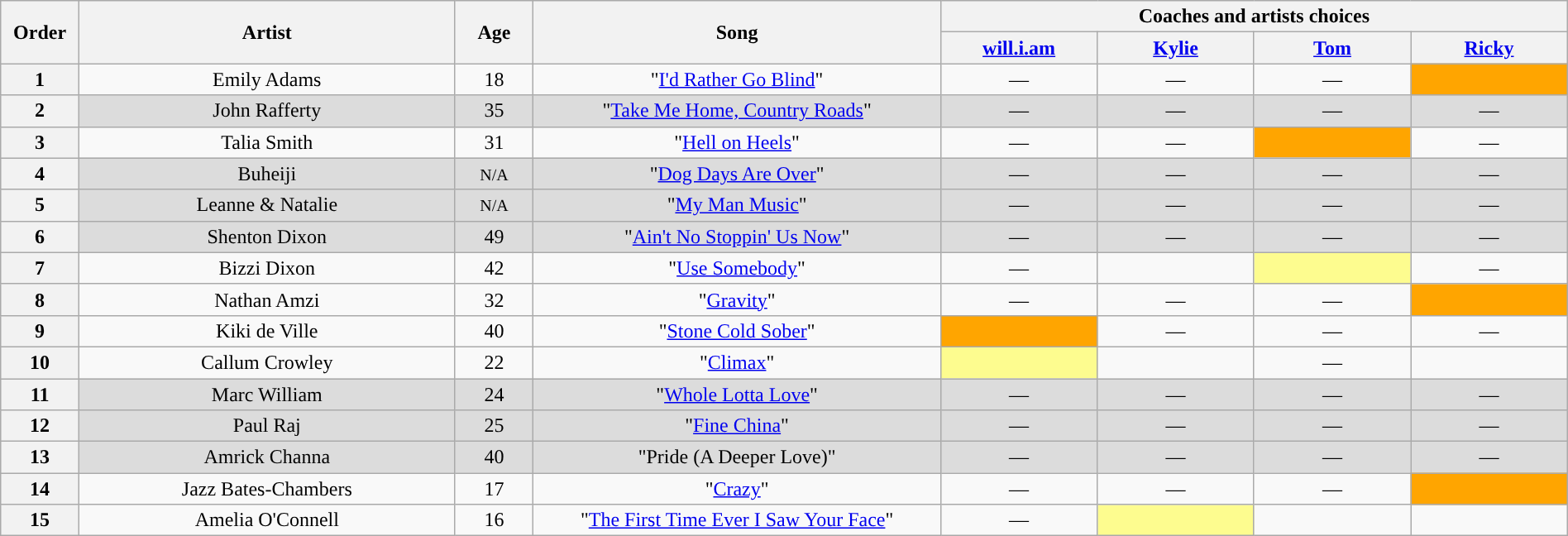<table class="wikitable" style="text-align:center; width:100%;">
<tr>
<th scope="col" rowspan="2" style="width:05%;">Order</th>
<th scope="col" rowspan="2" style="width:24%;">Artist</th>
<th scope="col" rowspan="2" style="width:05%;">Age</th>
<th scope="col" rowspan="2" style="width:26%;">Song</th>
<th colspan="4" style="width:40%;">Coaches and artists choices</th>
</tr>
<tr>
<th style="width:10%;"><a href='#'>will.i.am</a></th>
<th style="width:10%;"><a href='#'>Kylie</a></th>
<th style="width:10%;"><a href='#'>Tom</a></th>
<th style="width:10%;"><a href='#'>Ricky</a></th>
</tr>
<tr>
<th scope="col">1</th>
<td>Emily Adams</td>
<td>18</td>
<td>"<a href='#'>I'd Rather Go Blind</a>"</td>
<td>—</td>
<td>—</td>
<td>—</td>
<td style="background:orange;text-align:center;"><strong></strong></td>
</tr>
<tr style="background:#DCDCDC">
<th scope="col">2</th>
<td style="background:#DCDCDC; text-align:center;">John Rafferty</td>
<td style="background:#DCDCDC; text-align:center;">35</td>
<td style="background:#DCDCDC; text-align:center;">"<a href='#'>Take Me Home, Country Roads</a>"</td>
<td>—</td>
<td>—</td>
<td>—</td>
<td>—</td>
</tr>
<tr>
<th scope="col">3</th>
<td>Talia Smith</td>
<td>31</td>
<td>"<a href='#'>Hell on Heels</a>"</td>
<td>—</td>
<td>—</td>
<td style="background:orange;text-align:center;"><strong></strong></td>
<td>—</td>
</tr>
<tr style="background:#DCDCDC">
<th scope="col">4</th>
<td style="background:#DCDCDC; text-align:center;">Buheiji</td>
<td style="background:#DCDCDC; text-align:center;"><small>N/A</small></td>
<td style="background:#DCDCDC; text-align:center;">"<a href='#'>Dog Days Are Over</a>"</td>
<td>—</td>
<td>—</td>
<td>—</td>
<td>—</td>
</tr>
<tr style="background:#DCDCDC">
<th scope="col">5</th>
<td style="background:#DCDCDC; text-align:center;">Leanne & Natalie</td>
<td style="background:#DCDCDC; text-align:center;"><small>N/A</small></td>
<td style="background:#DCDCDC; text-align:center;">"<a href='#'>My Man Music</a>"</td>
<td>—</td>
<td>—</td>
<td>—</td>
<td>—</td>
</tr>
<tr style="background:#DCDCDC">
<th scope="col">6</th>
<td style="background:#DCDCDC; text-align:center;">Shenton Dixon</td>
<td style="background:#DCDCDC; text-align:center;">49</td>
<td style="background:#DCDCDC; text-align:center;">"<a href='#'>Ain't No Stoppin' Us Now</a>"</td>
<td>—</td>
<td>—</td>
<td>—</td>
<td>—</td>
</tr>
<tr>
<th scope="col">7</th>
<td>Bizzi Dixon</td>
<td>42</td>
<td>"<a href='#'>Use Somebody</a>"</td>
<td>—</td>
<td><strong></strong></td>
<td style="background:#fdfc8f;text-align:center;"><strong></strong></td>
<td>—</td>
</tr>
<tr>
<th scope="col">8</th>
<td>Nathan Amzi</td>
<td>32</td>
<td>"<a href='#'>Gravity</a>"</td>
<td>—</td>
<td>—</td>
<td>—</td>
<td style="background:orange;text-align:center;"><strong></strong></td>
</tr>
<tr>
<th scope="col">9</th>
<td>Kiki de Ville</td>
<td>40</td>
<td>"<a href='#'>Stone Cold Sober</a>"</td>
<td style="background:orange;text-align:center;"><strong></strong></td>
<td>—</td>
<td>—</td>
<td>—</td>
</tr>
<tr>
<th scope="col">10</th>
<td>Callum Crowley</td>
<td>22</td>
<td>"<a href='#'>Climax</a>"</td>
<td style="background:#fdfc8f;text-align:center;"><strong></strong></td>
<td><strong></strong></td>
<td>—</td>
<td><strong></strong></td>
</tr>
<tr style="background:#DCDCDC">
<th scope="col">11</th>
<td style="background:#DCDCDC; text-align:center;">Marc William</td>
<td style="background:#DCDCDC; text-align:center;">24</td>
<td style="background:#DCDCDC; text-align:center;">"<a href='#'>Whole Lotta Love</a>"</td>
<td>—</td>
<td>—</td>
<td>—</td>
<td>—</td>
</tr>
<tr style="background:#DCDCDC">
<th scope="col">12</th>
<td style="background:#DCDCDC; text-align:center;">Paul Raj</td>
<td style="background:#DCDCDC; text-align:center;">25</td>
<td style="background:#DCDCDC; text-align:center;">"<a href='#'>Fine China</a>"</td>
<td>—</td>
<td>—</td>
<td>—</td>
<td>—</td>
</tr>
<tr style="background:#DCDCDC">
<th scope="col">13</th>
<td style="background:#DCDCDC; text-align:center;">Amrick Channa</td>
<td style="background:#DCDCDC; text-align:center;">40</td>
<td style="background:#DCDCDC; text-align:center;">"Pride (A Deeper Love)"</td>
<td>—</td>
<td>—</td>
<td>—</td>
<td>—</td>
</tr>
<tr>
<th scope="col">14</th>
<td>Jazz Bates-Chambers</td>
<td>17</td>
<td>"<a href='#'>Crazy</a>"</td>
<td>—</td>
<td>—</td>
<td>—</td>
<td style="background:orange;text-align:center;"><strong></strong></td>
</tr>
<tr>
<th scope="col">15</th>
<td>Amelia O'Connell</td>
<td>16</td>
<td>"<a href='#'>The First Time Ever I Saw Your Face</a>"</td>
<td>—</td>
<td style="background:#fdfc8f;text-align:center;"><strong></strong></td>
<td><strong></strong></td>
<td><strong></strong></td>
</tr>
</table>
